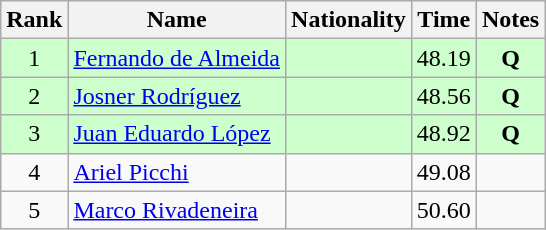<table class="wikitable sortable" style="text-align:center">
<tr>
<th>Rank</th>
<th>Name</th>
<th>Nationality</th>
<th>Time</th>
<th>Notes</th>
</tr>
<tr bgcolor=ccffcc>
<td align=center>1</td>
<td align=left><a href='#'>Fernando de Almeida</a></td>
<td align=left></td>
<td>48.19</td>
<td><strong>Q</strong></td>
</tr>
<tr bgcolor=ccffcc>
<td align=center>2</td>
<td align=left><a href='#'>Josner Rodríguez</a></td>
<td align=left></td>
<td>48.56</td>
<td><strong>Q</strong></td>
</tr>
<tr bgcolor=ccffcc>
<td align=center>3</td>
<td align=left><a href='#'>Juan Eduardo López</a></td>
<td align=left></td>
<td>48.92</td>
<td><strong>Q</strong></td>
</tr>
<tr>
<td align=center>4</td>
<td align=left><a href='#'>Ariel Picchi</a></td>
<td align=left></td>
<td>49.08</td>
<td></td>
</tr>
<tr>
<td align=center>5</td>
<td align=left><a href='#'>Marco Rivadeneira</a></td>
<td align=left></td>
<td>50.60</td>
<td></td>
</tr>
</table>
